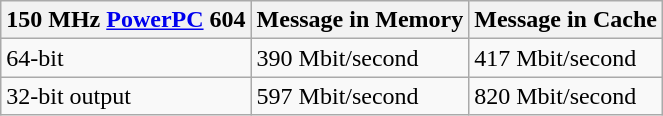<table class="wikitable">
<tr>
<th>150 MHz <a href='#'>PowerPC</a> 604</th>
<th>Message in Memory</th>
<th>Message in Cache</th>
</tr>
<tr>
<td>64-bit</td>
<td>390 Mbit/second</td>
<td>417 Mbit/second</td>
</tr>
<tr>
<td>32-bit output</td>
<td>597 Mbit/second</td>
<td>820 Mbit/second</td>
</tr>
</table>
